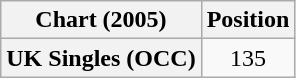<table class="wikitable plainrowheaders" style="text-align:center">
<tr>
<th scope="col">Chart (2005)</th>
<th scope="col">Position</th>
</tr>
<tr>
<th scope="row">UK Singles (OCC)</th>
<td>135</td>
</tr>
</table>
